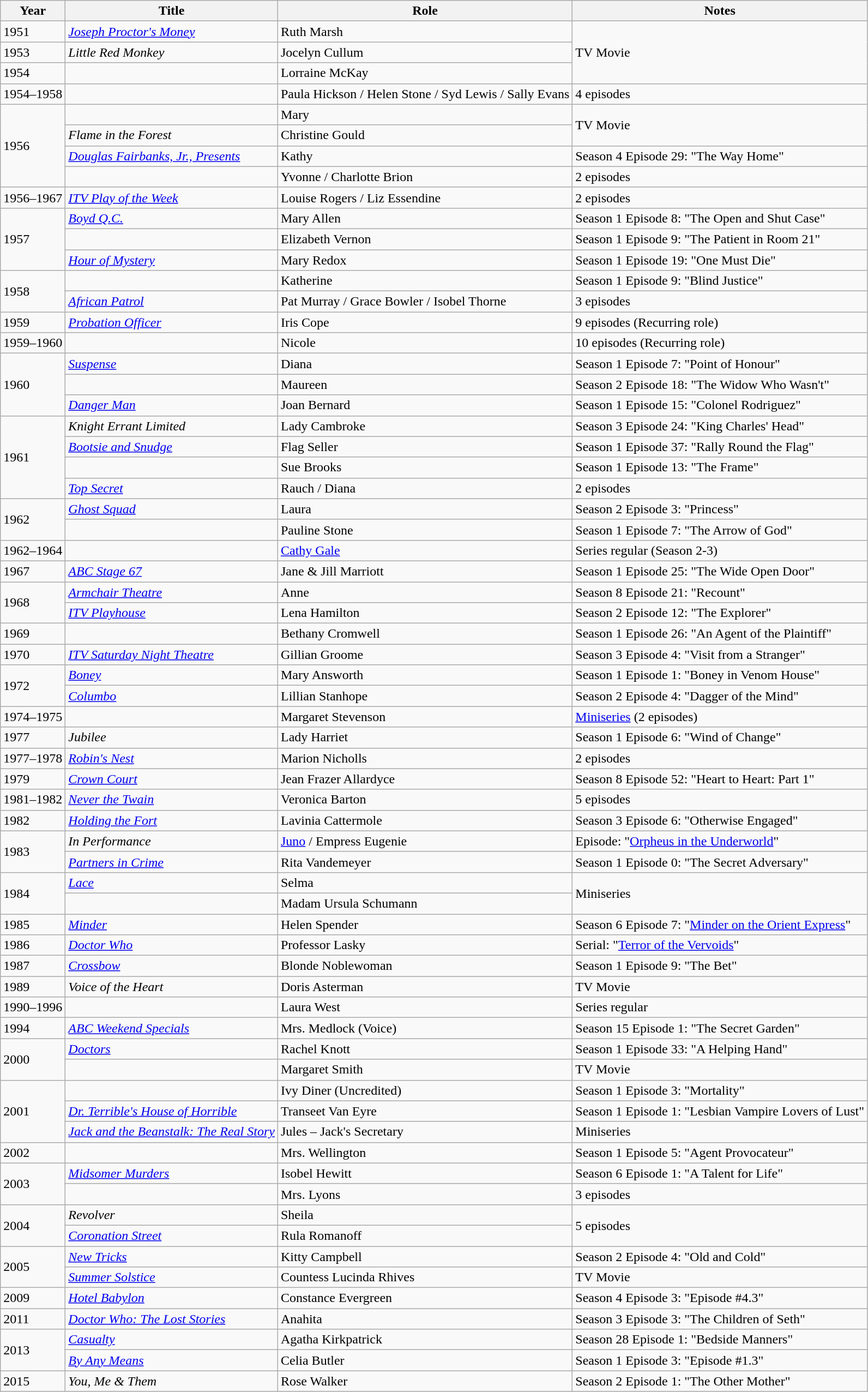<table class="wikitable sortable">
<tr>
<th>Year</th>
<th>Title</th>
<th>Role</th>
<th class="unsortable">Notes</th>
</tr>
<tr>
<td>1951</td>
<td><em><a href='#'>Joseph Proctor's Money</a></em></td>
<td>Ruth Marsh</td>
<td rowspan="3">TV Movie</td>
</tr>
<tr>
<td>1953</td>
<td><em>Little Red Monkey</em></td>
<td>Jocelyn Cullum</td>
</tr>
<tr>
<td>1954</td>
<td><em></em></td>
<td>Lorraine McKay</td>
</tr>
<tr>
<td>1954–1958</td>
<td><em></em></td>
<td>Paula Hickson / Helen Stone / Syd Lewis / Sally Evans</td>
<td>4 episodes</td>
</tr>
<tr>
<td rowspan="4">1956</td>
<td><em></em></td>
<td>Mary</td>
<td rowspan="2">TV Movie</td>
</tr>
<tr>
<td><em>Flame in the Forest</em></td>
<td>Christine Gould</td>
</tr>
<tr>
<td><em><a href='#'>Douglas Fairbanks, Jr., Presents</a></em></td>
<td>Kathy</td>
<td>Season 4 Episode 29: "The Way Home"</td>
</tr>
<tr>
<td><em></em></td>
<td>Yvonne / Charlotte Brion</td>
<td>2 episodes</td>
</tr>
<tr>
<td>1956–1967</td>
<td><em><a href='#'>ITV Play of the Week</a></em></td>
<td>Louise Rogers / Liz Essendine</td>
<td>2 episodes</td>
</tr>
<tr>
<td rowspan="3">1957</td>
<td><em><a href='#'>Boyd Q.C.</a></em></td>
<td>Mary Allen</td>
<td>Season 1 Episode 8: "The Open and Shut Case"</td>
</tr>
<tr>
<td><em></em></td>
<td>Elizabeth Vernon</td>
<td>Season 1 Episode 9: "The Patient in Room 21"</td>
</tr>
<tr>
<td><em><a href='#'>Hour of Mystery</a></em></td>
<td>Mary Redox</td>
<td>Season 1 Episode 19: "One Must Die"</td>
</tr>
<tr>
<td rowspan="2">1958</td>
<td><em></em></td>
<td>Katherine</td>
<td>Season 1 Episode 9: "Blind Justice"</td>
</tr>
<tr>
<td><em><a href='#'>African Patrol</a></em></td>
<td>Pat Murray / Grace Bowler / Isobel Thorne</td>
<td>3 episodes</td>
</tr>
<tr>
<td>1959</td>
<td><em><a href='#'>Probation Officer</a></em></td>
<td>Iris Cope</td>
<td>9 episodes (Recurring role)</td>
</tr>
<tr>
<td>1959–1960</td>
<td><em></em></td>
<td>Nicole</td>
<td>10 episodes (Recurring role)</td>
</tr>
<tr>
<td rowspan="3">1960</td>
<td><em><a href='#'>Suspense</a></em></td>
<td>Diana</td>
<td>Season 1 Episode 7: "Point of Honour"</td>
</tr>
<tr>
<td><em></em></td>
<td>Maureen</td>
<td>Season 2 Episode 18: "The Widow Who Wasn't"</td>
</tr>
<tr>
<td><em><a href='#'>Danger Man</a></em></td>
<td>Joan Bernard</td>
<td>Season 1 Episode 15: "Colonel Rodriguez"</td>
</tr>
<tr>
<td rowspan="4">1961</td>
<td><em>Knight Errant Limited</em></td>
<td>Lady Cambroke</td>
<td>Season 3 Episode 24: "King Charles' Head"</td>
</tr>
<tr>
<td><em><a href='#'>Bootsie and Snudge</a></em></td>
<td>Flag Seller</td>
<td>Season 1 Episode 37: "Rally Round the Flag"</td>
</tr>
<tr>
<td><em></em></td>
<td>Sue Brooks</td>
<td>Season 1 Episode 13: "The Frame"</td>
</tr>
<tr>
<td><em><a href='#'>Top Secret</a></em></td>
<td>Rauch / Diana</td>
<td>2 episodes</td>
</tr>
<tr>
<td rowspan="2">1962</td>
<td><em><a href='#'>Ghost Squad</a></em></td>
<td>Laura</td>
<td>Season 2 Episode 3: "Princess"</td>
</tr>
<tr>
<td><em></em></td>
<td>Pauline Stone</td>
<td>Season 1 Episode 7: "The Arrow of God"</td>
</tr>
<tr>
<td>1962–1964</td>
<td><em></em></td>
<td><a href='#'>Cathy Gale</a></td>
<td>Series regular (Season 2-3)</td>
</tr>
<tr>
<td>1967</td>
<td><em><a href='#'>ABC Stage 67</a></em></td>
<td>Jane & Jill Marriott</td>
<td>Season 1 Episode 25: "The Wide Open Door"</td>
</tr>
<tr>
<td rowspan="2">1968</td>
<td><em><a href='#'>Armchair Theatre</a></em></td>
<td>Anne</td>
<td>Season 8 Episode 21: "Recount"</td>
</tr>
<tr>
<td><em><a href='#'>ITV Playhouse</a></em></td>
<td>Lena Hamilton</td>
<td>Season 2 Episode 12: "The Explorer"</td>
</tr>
<tr>
<td>1969</td>
<td><em></em></td>
<td>Bethany Cromwell</td>
<td>Season 1 Episode 26: "An Agent of the Plaintiff"</td>
</tr>
<tr>
<td>1970</td>
<td><em><a href='#'>ITV Saturday Night Theatre</a></em></td>
<td>Gillian Groome</td>
<td>Season 3 Episode 4: "Visit from a Stranger"</td>
</tr>
<tr>
<td rowspan="2">1972</td>
<td><em><a href='#'>Boney</a></em></td>
<td>Mary Answorth</td>
<td>Season 1 Episode 1: "Boney in Venom House"</td>
</tr>
<tr>
<td><em><a href='#'>Columbo</a></em></td>
<td>Lillian Stanhope</td>
<td>Season 2 Episode 4: "Dagger of the Mind"</td>
</tr>
<tr>
<td>1974–1975</td>
<td><em></em></td>
<td>Margaret Stevenson</td>
<td><a href='#'>Miniseries</a> (2 episodes)</td>
</tr>
<tr>
<td>1977</td>
<td><em>Jubilee</em></td>
<td>Lady Harriet</td>
<td>Season 1 Episode 6: "Wind of Change"</td>
</tr>
<tr>
<td>1977–1978</td>
<td><em><a href='#'>Robin's Nest</a></em></td>
<td>Marion Nicholls</td>
<td>2 episodes</td>
</tr>
<tr>
<td>1979</td>
<td><em><a href='#'>Crown Court</a></em></td>
<td>Jean Frazer Allardyce</td>
<td>Season 8 Episode 52: "Heart to Heart: Part 1"</td>
</tr>
<tr>
<td>1981–1982</td>
<td><em><a href='#'>Never the Twain</a></em></td>
<td>Veronica Barton</td>
<td>5 episodes</td>
</tr>
<tr>
<td>1982</td>
<td><em><a href='#'>Holding the Fort</a></em></td>
<td>Lavinia Cattermole</td>
<td>Season 3 Episode 6: "Otherwise Engaged"</td>
</tr>
<tr>
<td rowspan="2">1983</td>
<td><em>In Performance</em></td>
<td><a href='#'>Juno</a> / Empress Eugenie</td>
<td>Episode: "<a href='#'>Orpheus in the Underworld</a>"</td>
</tr>
<tr>
<td><em><a href='#'>Partners in Crime</a></em></td>
<td>Rita Vandemeyer</td>
<td>Season 1 Episode 0: "The Secret Adversary"</td>
</tr>
<tr>
<td rowspan="2">1984</td>
<td><em><a href='#'>Lace</a></em></td>
<td>Selma</td>
<td rowspan="2">Miniseries</td>
</tr>
<tr>
<td><em></em></td>
<td>Madam Ursula Schumann</td>
</tr>
<tr>
<td>1985</td>
<td><em><a href='#'>Minder</a></em></td>
<td>Helen Spender</td>
<td>Season 6 Episode 7: "<a href='#'>Minder on the Orient Express</a>"</td>
</tr>
<tr>
<td>1986</td>
<td><em><a href='#'>Doctor Who</a></em></td>
<td>Professor Lasky</td>
<td>Serial: "<a href='#'>Terror of the Vervoids</a>"</td>
</tr>
<tr>
<td>1987</td>
<td><em><a href='#'>Crossbow</a></em></td>
<td>Blonde Noblewoman</td>
<td>Season 1 Episode 9: "The Bet"</td>
</tr>
<tr>
<td>1989</td>
<td><em>Voice of the Heart</em></td>
<td>Doris Asterman</td>
<td>TV Movie</td>
</tr>
<tr>
<td>1990–1996</td>
<td><em></em></td>
<td>Laura West</td>
<td>Series regular</td>
</tr>
<tr>
<td>1994</td>
<td><em><a href='#'>ABC Weekend Specials</a></em></td>
<td>Mrs. Medlock (Voice)</td>
<td>Season 15 Episode 1: "The Secret Garden"</td>
</tr>
<tr>
<td rowspan="2">2000</td>
<td><em><a href='#'>Doctors</a></em></td>
<td>Rachel Knott</td>
<td>Season 1 Episode 33: "A Helping Hand"</td>
</tr>
<tr>
<td><em></em></td>
<td>Margaret Smith</td>
<td>TV Movie</td>
</tr>
<tr>
<td rowspan="3">2001</td>
<td><em></em></td>
<td>Ivy Diner (Uncredited)</td>
<td>Season 1 Episode 3: "Mortality"</td>
</tr>
<tr>
<td><em><a href='#'>Dr. Terrible's House of Horrible</a></em></td>
<td>Transeet Van Eyre</td>
<td>Season 1 Episode 1: "Lesbian Vampire Lovers of Lust"</td>
</tr>
<tr>
<td><em><a href='#'>Jack and the Beanstalk: The Real Story</a></em></td>
<td>Jules – Jack's Secretary</td>
<td>Miniseries</td>
</tr>
<tr>
<td>2002</td>
<td><em></em></td>
<td>Mrs. Wellington</td>
<td>Season 1 Episode 5: "Agent Provocateur"</td>
</tr>
<tr>
<td rowspan="2">2003</td>
<td><em><a href='#'>Midsomer Murders</a></em></td>
<td>Isobel Hewitt</td>
<td>Season 6 Episode 1: "A Talent for Life"</td>
</tr>
<tr>
<td><em></em></td>
<td>Mrs. Lyons</td>
<td>3 episodes</td>
</tr>
<tr>
<td rowspan="2">2004</td>
<td><em>Revolver</em></td>
<td>Sheila</td>
<td rowspan="2">5 episodes</td>
</tr>
<tr>
<td><em><a href='#'>Coronation Street</a></em></td>
<td>Rula Romanoff</td>
</tr>
<tr>
<td rowspan="2">2005</td>
<td><em><a href='#'>New Tricks</a></em></td>
<td>Kitty Campbell</td>
<td>Season 2 Episode 4: "Old and Cold"</td>
</tr>
<tr>
<td><em><a href='#'>Summer Solstice</a></em></td>
<td>Countess Lucinda Rhives</td>
<td>TV Movie</td>
</tr>
<tr>
<td>2009</td>
<td><em><a href='#'>Hotel Babylon</a></em></td>
<td>Constance Evergreen</td>
<td>Season 4 Episode 3: "Episode #4.3"</td>
</tr>
<tr>
<td>2011</td>
<td><em><a href='#'>Doctor Who: The Lost Stories</a></em></td>
<td>Anahita</td>
<td>Season 3 Episode 3: "The Children of Seth"</td>
</tr>
<tr>
<td rowspan="2">2013</td>
<td><em><a href='#'>Casualty</a></em></td>
<td>Agatha Kirkpatrick</td>
<td>Season 28 Episode 1: "Bedside Manners"</td>
</tr>
<tr>
<td><em><a href='#'>By Any Means</a></em></td>
<td>Celia Butler</td>
<td>Season 1 Episode 3: "Episode #1.3"</td>
</tr>
<tr>
<td>2015</td>
<td><em>You, Me & Them</em></td>
<td>Rose Walker</td>
<td>Season 2 Episode 1: "The Other Mother"</td>
</tr>
</table>
